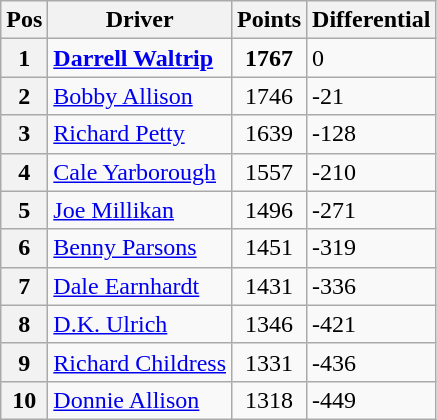<table class="wikitable">
<tr>
<th>Pos</th>
<th>Driver</th>
<th>Points</th>
<th>Differential</th>
</tr>
<tr>
<th>1 </th>
<td><strong><a href='#'>Darrell Waltrip</a></strong></td>
<td style="text-align:center;"><strong>1767</strong></td>
<td>0</td>
</tr>
<tr>
<th>2 </th>
<td><a href='#'>Bobby Allison</a></td>
<td style="text-align:center;">1746</td>
<td>-21</td>
</tr>
<tr>
<th>3 </th>
<td><a href='#'>Richard Petty</a></td>
<td style="text-align:center;">1639</td>
<td>-128</td>
</tr>
<tr>
<th>4 </th>
<td><a href='#'>Cale Yarborough</a></td>
<td style="text-align:center;">1557</td>
<td>-210</td>
</tr>
<tr>
<th>5 </th>
<td><a href='#'>Joe Millikan</a></td>
<td style="text-align:center;">1496</td>
<td>-271</td>
</tr>
<tr>
<th>6 </th>
<td><a href='#'>Benny Parsons</a></td>
<td style="text-align:center;">1451</td>
<td>-319</td>
</tr>
<tr>
<th>7 </th>
<td><a href='#'>Dale Earnhardt</a></td>
<td style="text-align:center;">1431</td>
<td>-336</td>
</tr>
<tr>
<th>8 </th>
<td><a href='#'>D.K. Ulrich</a></td>
<td style="text-align:center;">1346</td>
<td>-421</td>
</tr>
<tr>
<th>9 </th>
<td><a href='#'>Richard Childress</a></td>
<td style="text-align:center;">1331</td>
<td>-436</td>
</tr>
<tr>
<th>10 </th>
<td><a href='#'>Donnie Allison</a></td>
<td style="text-align:center;">1318</td>
<td>-449</td>
</tr>
</table>
